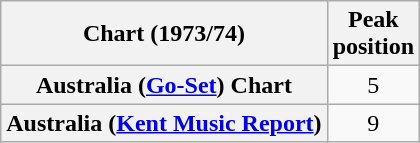<table class="wikitable sortable plainrowheaders">
<tr>
<th scope="col">Chart (1973/74)</th>
<th scope="col">Peak<br>position</th>
</tr>
<tr>
<th scope="row">Australia (<a href='#'>Go-Set</a>) Chart</th>
<td style="text-align:center;">5</td>
</tr>
<tr>
<th scope="row">Australia (<a href='#'>Kent Music Report</a>)</th>
<td style="text-align:center;">9</td>
</tr>
</table>
